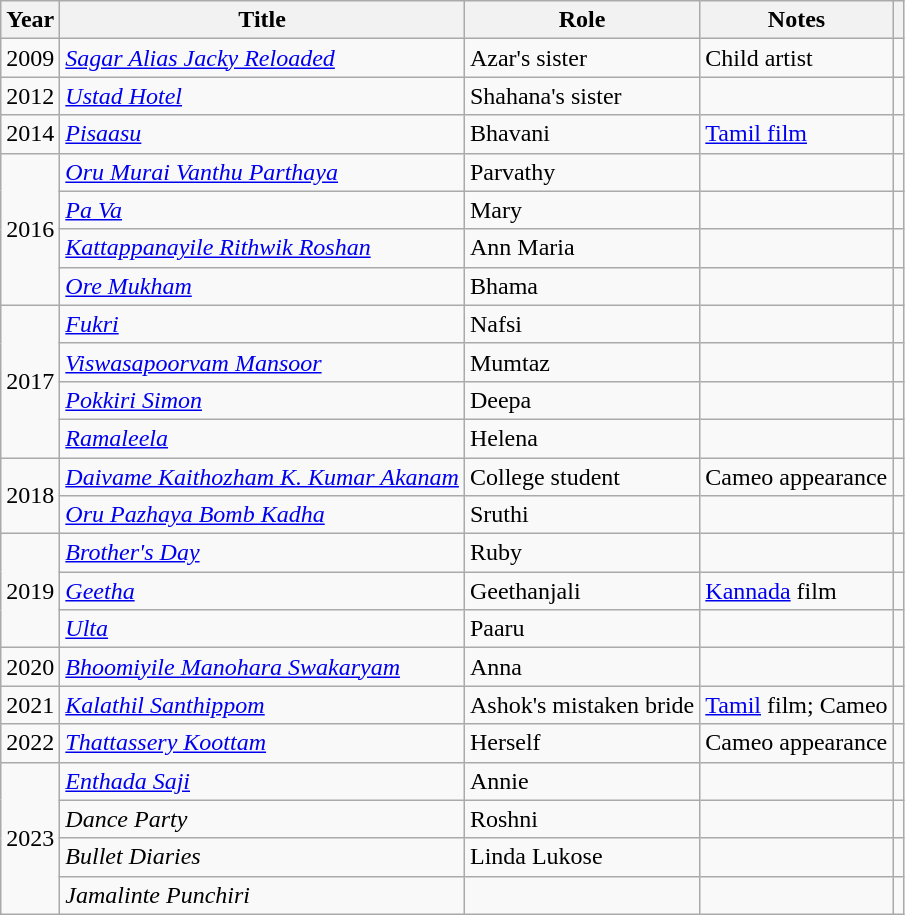<table class="wikitable sortable">
<tr>
<th>Year</th>
<th>Title</th>
<th>Role</th>
<th class="unsortable">Notes</th>
<th></th>
</tr>
<tr>
<td>2009</td>
<td><em><a href='#'>Sagar Alias Jacky Reloaded</a></em></td>
<td>Azar's sister</td>
<td>Child artist</td>
<td></td>
</tr>
<tr>
<td>2012</td>
<td><em><a href='#'>Ustad Hotel</a></em></td>
<td>Shahana's sister</td>
<td></td>
<td></td>
</tr>
<tr>
<td>2014</td>
<td><em><a href='#'>Pisaasu</a></em></td>
<td>Bhavani</td>
<td><a href='#'>Tamil film</a></td>
<td></td>
</tr>
<tr>
<td rowspan="4">2016</td>
<td><em><a href='#'>Oru Murai Vanthu Parthaya</a></em></td>
<td>Parvathy</td>
<td></td>
<td></td>
</tr>
<tr>
<td><em><a href='#'>Pa Va</a></em></td>
<td>Mary</td>
<td></td>
<td></td>
</tr>
<tr>
<td><em><a href='#'>Kattappanayile Rithwik Roshan</a></em></td>
<td>Ann Maria</td>
<td></td>
<td></td>
</tr>
<tr>
<td><em><a href='#'>Ore Mukham</a></em></td>
<td>Bhama</td>
<td></td>
<td></td>
</tr>
<tr>
<td rowspan="4">2017</td>
<td><em><a href='#'>Fukri</a></em></td>
<td>Nafsi</td>
<td></td>
<td></td>
</tr>
<tr>
<td><em><a href='#'>Viswasapoorvam Mansoor</a></em></td>
<td>Mumtaz</td>
<td></td>
<td></td>
</tr>
<tr>
<td><em><a href='#'>Pokkiri Simon</a></em></td>
<td>Deepa</td>
<td></td>
<td></td>
</tr>
<tr>
<td><em><a href='#'>Ramaleela</a> </em></td>
<td>Helena</td>
<td></td>
<td></td>
</tr>
<tr>
<td rowspan=2>2018</td>
<td><em><a href='#'>Daivame Kaithozham K. Kumar Akanam</a></em></td>
<td>College student</td>
<td>Cameo appearance</td>
<td></td>
</tr>
<tr>
<td><em><a href='#'>Oru Pazhaya Bomb Kadha</a></em></td>
<td>Sruthi</td>
<td></td>
<td></td>
</tr>
<tr>
<td rowspan=3>2019</td>
<td><em><a href='#'>Brother's Day</a></em></td>
<td>Ruby</td>
<td></td>
<td></td>
</tr>
<tr>
<td><em><a href='#'>Geetha</a> </em></td>
<td>Geethanjali</td>
<td><a href='#'>Kannada</a> film</td>
<td></td>
</tr>
<tr>
<td><em><a href='#'>Ulta</a></em></td>
<td>Paaru</td>
<td></td>
<td></td>
</tr>
<tr>
<td rowspan="1">2020</td>
<td><em><a href='#'>Bhoomiyile Manohara Swakaryam</a> </em></td>
<td>Anna</td>
<td></td>
<td></td>
</tr>
<tr>
<td>2021</td>
<td><em><a href='#'>Kalathil Santhippom</a></em></td>
<td>Ashok's mistaken bride</td>
<td><a href='#'>Tamil</a> film; Cameo</td>
<td></td>
</tr>
<tr>
<td>2022</td>
<td><a href='#'><em>Thattassery Koottam</em></a></td>
<td>Herself</td>
<td>Cameo appearance</td>
</tr>
<tr>
<td rowspan=4>2023</td>
<td><em><a href='#'>Enthada Saji</a></em></td>
<td>Annie</td>
<td></td>
<td></td>
</tr>
<tr>
<td><em>Dance Party</em></td>
<td>Roshni</td>
<td></td>
<td></td>
</tr>
<tr>
<td><em>Bullet Diaries</em></td>
<td>Linda Lukose</td>
<td></td>
<td></td>
</tr>
<tr>
<td><em>Jamalinte Punchiri</em></td>
<td></td>
<td></td>
<td></td>
</tr>
</table>
